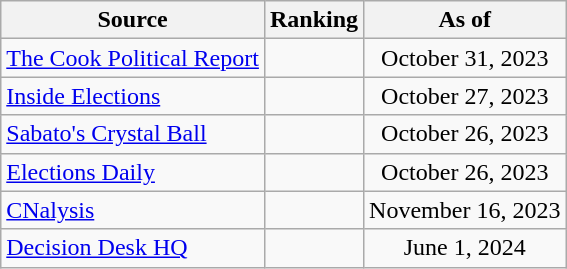<table class="wikitable" style="text-align:center">
<tr>
<th>Source</th>
<th>Ranking</th>
<th>As of</th>
</tr>
<tr>
<td align=left><a href='#'>The Cook Political Report</a></td>
<td></td>
<td>October 31, 2023</td>
</tr>
<tr>
<td align=left><a href='#'>Inside Elections</a></td>
<td></td>
<td>October 27, 2023</td>
</tr>
<tr>
<td align=left><a href='#'>Sabato's Crystal Ball</a></td>
<td></td>
<td>October 26, 2023</td>
</tr>
<tr>
<td align=left><a href='#'>Elections Daily</a></td>
<td></td>
<td>October 26, 2023</td>
</tr>
<tr>
<td align=left><a href='#'>CNalysis</a></td>
<td></td>
<td>November 16, 2023</td>
</tr>
<tr>
<td align=left><a href='#'>Decision Desk HQ</a></td>
<td></td>
<td>June 1, 2024</td>
</tr>
</table>
